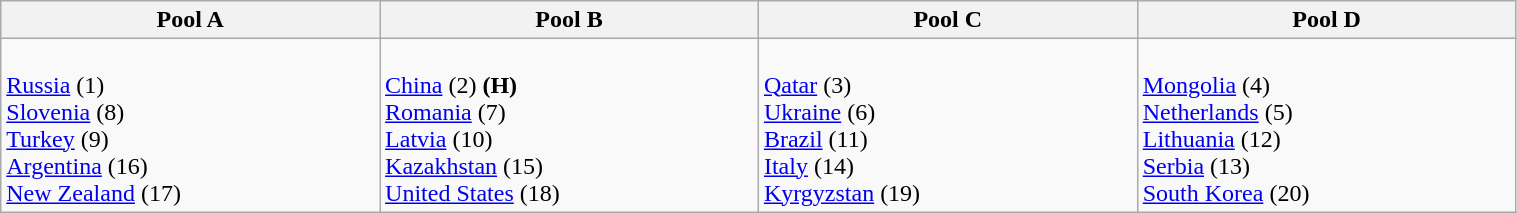<table class="wikitable" width=80%>
<tr>
<th width=25%><strong>Pool A</strong></th>
<th width=25%><strong>Pool B</strong></th>
<th width=25%><strong>Pool C</strong></th>
<th width=25%><strong>Pool D</strong></th>
</tr>
<tr>
<td><br> <a href='#'>Russia</a> (1) <br>
 <a href='#'>Slovenia</a> (8) <br>
 <a href='#'>Turkey</a> (9) <br>
 <a href='#'>Argentina</a> (16) <br>
 <a href='#'>New Zealand</a> (17) <br></td>
<td><br> <a href='#'>China</a> (2) <strong>(H)</strong> <br>
 <a href='#'>Romania</a> (7)<br> 
 <a href='#'>Latvia</a> (10)<br> 
 <a href='#'>Kazakhstan</a> (15) <br>
 <a href='#'>United States</a> (18) <br></td>
<td><br> <a href='#'>Qatar</a> (3) <br> 
 <a href='#'>Ukraine</a> (6) <br> 
 <a href='#'>Brazil</a> (11) <br> 
 <a href='#'>Italy</a> (14)  <br>
 <a href='#'>Kyrgyzstan</a> (19) <br></td>
<td><br> <a href='#'>Mongolia</a> (4) <br>
 <a href='#'>Netherlands</a> (5) <br>
 <a href='#'>Lithuania</a> (12) <br>
 <a href='#'>Serbia</a> (13) <br>
 <a href='#'>South Korea</a> (20) <br></td>
</tr>
</table>
